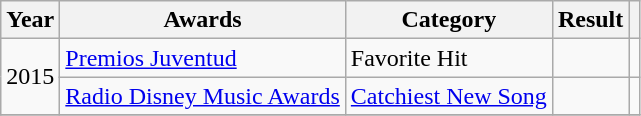<table class="wikitable">
<tr>
<th>Year</th>
<th>Awards</th>
<th>Category</th>
<th>Result</th>
<th></th>
</tr>
<tr>
<td rowspan="2">2015</td>
<td><a href='#'>Premios Juventud</a></td>
<td>Favorite Hit</td>
<td></td>
<td style="text-align:center;"></td>
</tr>
<tr>
<td><a href='#'>Radio Disney Music Awards</a></td>
<td><a href='#'>Catchiest New Song</a></td>
<td></td>
<td style="text-align:center;"></td>
</tr>
<tr>
</tr>
</table>
